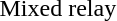<table>
<tr>
<td>Mixed relay<br></td>
<td><br></td>
<td><br></td>
<td><br></td>
</tr>
</table>
